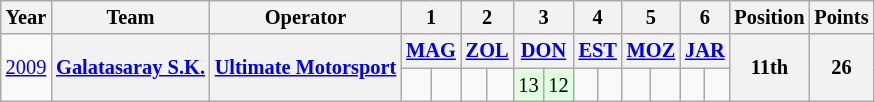<table class="wikitable" style="text-align:center; font-size:85%">
<tr>
<th>Year</th>
<th>Team</th>
<th>Operator</th>
<th colspan=2>1</th>
<th colspan=2>2</th>
<th colspan=2>3</th>
<th colspan=2>4</th>
<th colspan=2>5</th>
<th colspan=2>6</th>
<th>Position</th>
<th>Points</th>
</tr>
<tr>
<td rowspan=2><a href='#'>2009</a></td>
<th rowspan=2><a href='#'>Galatasaray S.K.</a></th>
<th rowspan=2><a href='#'>Ultimate Motorsport</a></th>
<th colspan=2><a href='#'>MAG</a></th>
<th colspan=2><a href='#'>ZOL</a></th>
<th colspan=2><a href='#'>DON</a></th>
<th colspan=2><a href='#'>EST</a></th>
<th colspan=2><a href='#'>MOZ</a></th>
<th colspan=2><a href='#'>JAR</a></th>
<th rowspan=2>11th</th>
<th rowspan=2>26</th>
</tr>
<tr>
<td></td>
<td></td>
<td></td>
<td></td>
<td style="background:#dfffdf;">13</td>
<td style="background:#dfffdf;">12</td>
<td></td>
<td></td>
<td></td>
<td></td>
<td></td>
<td></td>
</tr>
</table>
